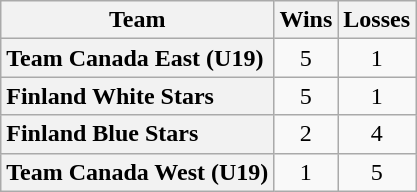<table class="wikitable" style="text-align:center">
<tr>
<th>Team</th>
<th>Wins</th>
<th>Losses</th>
</tr>
<tr>
<th style="text-align:left">Team Canada East (U19)</th>
<td>5</td>
<td>1</td>
</tr>
<tr>
<th style="text-align:left">Finland White Stars</th>
<td>5</td>
<td>1</td>
</tr>
<tr>
<th style="text-align:left">Finland Blue Stars</th>
<td>2</td>
<td>4</td>
</tr>
<tr>
<th style="text-align:left">Team Canada West (U19)</th>
<td>1</td>
<td>5</td>
</tr>
</table>
